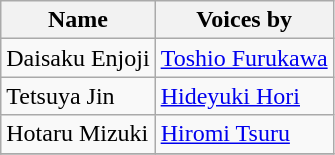<table class="wikitable">
<tr>
<th>Name</th>
<th>Voices by</th>
</tr>
<tr>
<td>Daisaku Enjoji</td>
<td><a href='#'>Toshio Furukawa</a></td>
</tr>
<tr>
<td>Tetsuya Jin</td>
<td><a href='#'>Hideyuki Hori</a></td>
</tr>
<tr>
<td>Hotaru Mizuki</td>
<td><a href='#'>Hiromi Tsuru</a></td>
</tr>
<tr>
</tr>
</table>
